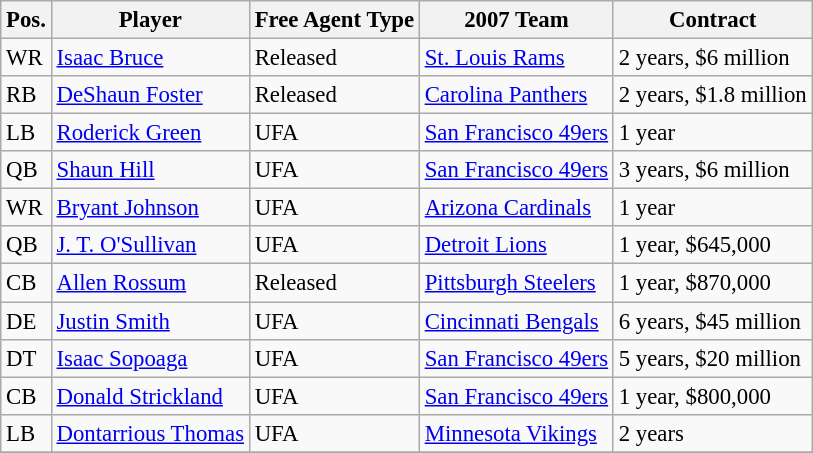<table class="wikitable" style="font-size: 95%; text-align: left;">
<tr>
<th>Pos.</th>
<th>Player</th>
<th>Free Agent Type</th>
<th>2007 Team</th>
<th>Contract</th>
</tr>
<tr>
<td>WR</td>
<td><a href='#'>Isaac Bruce</a></td>
<td>Released</td>
<td><a href='#'>St. Louis Rams</a></td>
<td>2 years, $6 million</td>
</tr>
<tr>
<td>RB</td>
<td><a href='#'>DeShaun Foster</a></td>
<td>Released</td>
<td><a href='#'>Carolina Panthers</a></td>
<td>2 years, $1.8 million</td>
</tr>
<tr>
<td>LB</td>
<td><a href='#'>Roderick Green</a></td>
<td>UFA</td>
<td><a href='#'>San Francisco 49ers</a></td>
<td>1 year</td>
</tr>
<tr>
<td>QB</td>
<td><a href='#'>Shaun Hill</a></td>
<td>UFA</td>
<td><a href='#'>San Francisco 49ers</a></td>
<td>3 years, $6 million</td>
</tr>
<tr>
<td>WR</td>
<td><a href='#'>Bryant Johnson</a></td>
<td>UFA</td>
<td><a href='#'>Arizona Cardinals</a></td>
<td>1 year</td>
</tr>
<tr>
<td>QB</td>
<td><a href='#'>J. T. O'Sullivan</a></td>
<td>UFA</td>
<td><a href='#'>Detroit Lions</a></td>
<td>1 year, $645,000</td>
</tr>
<tr>
<td>CB</td>
<td><a href='#'>Allen Rossum</a></td>
<td>Released</td>
<td><a href='#'>Pittsburgh Steelers</a></td>
<td>1 year, $870,000</td>
</tr>
<tr>
<td>DE</td>
<td><a href='#'>Justin Smith</a></td>
<td>UFA</td>
<td><a href='#'>Cincinnati Bengals</a></td>
<td>6 years, $45 million</td>
</tr>
<tr>
<td>DT</td>
<td><a href='#'>Isaac Sopoaga</a></td>
<td>UFA</td>
<td><a href='#'>San Francisco 49ers</a></td>
<td>5 years, $20 million</td>
</tr>
<tr>
<td>CB</td>
<td><a href='#'>Donald Strickland</a></td>
<td>UFA</td>
<td><a href='#'>San Francisco 49ers</a></td>
<td>1 year, $800,000</td>
</tr>
<tr>
<td>LB</td>
<td><a href='#'>Dontarrious Thomas</a></td>
<td>UFA</td>
<td><a href='#'>Minnesota Vikings</a></td>
<td>2 years</td>
</tr>
<tr>
</tr>
</table>
